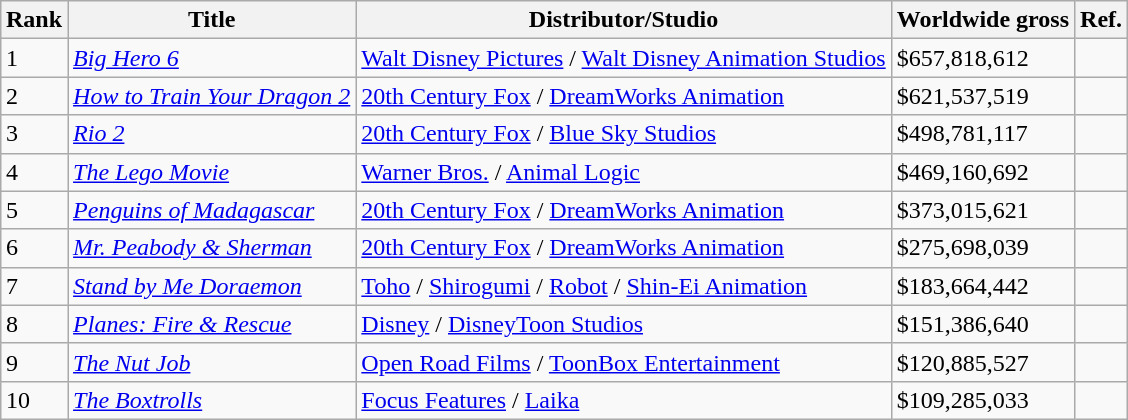<table class="wikitable sortable" style="margin:auto; margin:auto;">
<tr>
<th>Rank</th>
<th>Title</th>
<th>Distributor/Studio</th>
<th>Worldwide gross</th>
<th>Ref.</th>
</tr>
<tr>
<td>1</td>
<td><em><a href='#'>Big Hero 6</a></em></td>
<td><a href='#'>Walt Disney Pictures</a> / <a href='#'>Walt Disney Animation Studios</a></td>
<td>$657,818,612</td>
<td></td>
</tr>
<tr>
<td>2</td>
<td><em><a href='#'>How to Train Your Dragon 2</a></em></td>
<td><a href='#'>20th Century Fox</a> / <a href='#'>DreamWorks Animation</a></td>
<td>$621,537,519</td>
<td></td>
</tr>
<tr>
<td>3</td>
<td><em><a href='#'>Rio 2</a></em></td>
<td><a href='#'>20th Century Fox</a> / <a href='#'>Blue Sky Studios</a></td>
<td>$498,781,117</td>
<td></td>
</tr>
<tr>
<td>4</td>
<td><em><a href='#'>The Lego Movie</a></em></td>
<td><a href='#'>Warner Bros.</a> / <a href='#'>Animal Logic</a></td>
<td>$469,160,692</td>
<td></td>
</tr>
<tr>
<td>5</td>
<td><em><a href='#'>Penguins of Madagascar</a></em></td>
<td><a href='#'>20th Century Fox</a> / <a href='#'>DreamWorks Animation</a></td>
<td>$373,015,621</td>
<td></td>
</tr>
<tr>
<td>6</td>
<td><em><a href='#'>Mr. Peabody & Sherman</a></em></td>
<td><a href='#'>20th Century Fox</a> / <a href='#'>DreamWorks Animation</a></td>
<td>$275,698,039</td>
<td></td>
</tr>
<tr>
<td>7</td>
<td><em><a href='#'>Stand by Me Doraemon</a></em></td>
<td><a href='#'>Toho</a> / <a href='#'>Shirogumi</a> / <a href='#'>Robot</a> / <a href='#'>Shin-Ei Animation</a></td>
<td>$183,664,442</td>
<td></td>
</tr>
<tr>
<td>8</td>
<td><em><a href='#'>Planes: Fire & Rescue</a></em></td>
<td><a href='#'>Disney</a> / <a href='#'>DisneyToon Studios</a></td>
<td>$151,386,640</td>
<td></td>
</tr>
<tr>
<td>9</td>
<td><em><a href='#'>The Nut Job</a></em></td>
<td><a href='#'>Open Road Films</a> / <a href='#'>ToonBox Entertainment</a></td>
<td>$120,885,527</td>
<td></td>
</tr>
<tr>
<td>10</td>
<td><em><a href='#'>The Boxtrolls</a></em></td>
<td><a href='#'>Focus Features</a> / <a href='#'>Laika</a></td>
<td>$109,285,033</td>
<td></td>
</tr>
</table>
